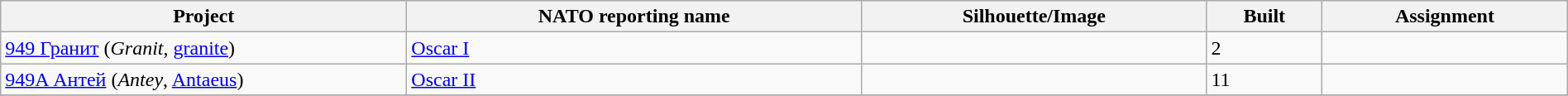<table class="wikitable" style="width:100%">
<tr>
<th style="width: 20em">Project</th>
<th>NATO reporting name</th>
<th>Silhouette/Image</th>
<th>Built</th>
<th>Assignment</th>
</tr>
<tr>
<td><a href='#'>949 Гранит</a> (<em>Granit</em>, <a href='#'>granite</a>)</td>
<td><a href='#'>Oscar I</a></td>
<td></td>
<td>2</td>
<td></td>
</tr>
<tr>
<td><a href='#'>949A Антей</a> (<em>Antey</em>, <a href='#'>Antaeus</a>)</td>
<td><a href='#'>Oscar II</a></td>
<td></td>
<td>11</td>
<td></td>
</tr>
<tr>
</tr>
</table>
